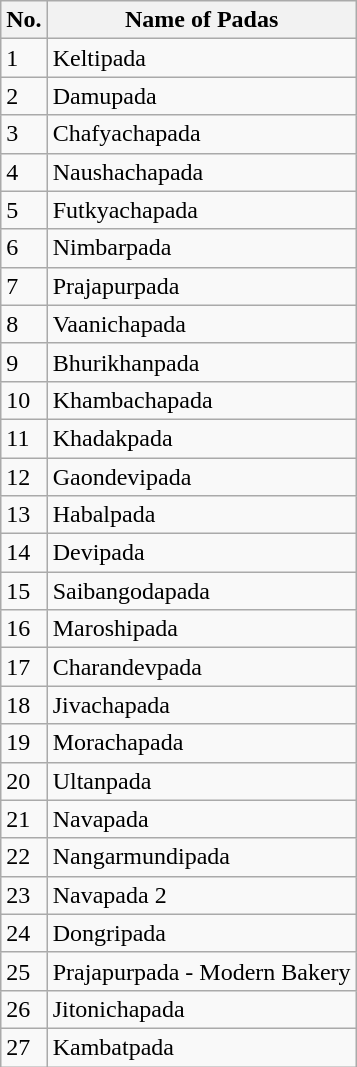<table class="wikitable sortable mw-collapsible">
<tr>
<th>No.</th>
<th>Name of Padas</th>
</tr>
<tr>
<td>1</td>
<td>Keltipada</td>
</tr>
<tr>
<td>2</td>
<td>Damupada</td>
</tr>
<tr>
<td>3</td>
<td>Chafyachapada</td>
</tr>
<tr>
<td>4</td>
<td>Naushachapada</td>
</tr>
<tr>
<td>5</td>
<td>Futkyachapada</td>
</tr>
<tr>
<td>6</td>
<td>Nimbarpada</td>
</tr>
<tr>
<td>7</td>
<td>Prajapurpada</td>
</tr>
<tr>
<td>8</td>
<td>Vaanichapada</td>
</tr>
<tr>
<td>9</td>
<td>Bhurikhanpada</td>
</tr>
<tr>
<td>10</td>
<td>Khambachapada</td>
</tr>
<tr>
<td>11</td>
<td>Khadakpada</td>
</tr>
<tr>
<td>12</td>
<td>Gaondevipada</td>
</tr>
<tr>
<td>13</td>
<td>Habalpada</td>
</tr>
<tr>
<td>14</td>
<td>Devipada</td>
</tr>
<tr>
<td>15</td>
<td>Saibangodapada</td>
</tr>
<tr>
<td>16</td>
<td>Maroshipada</td>
</tr>
<tr>
<td>17</td>
<td>Charandevpada</td>
</tr>
<tr>
<td>18</td>
<td>Jivachapada</td>
</tr>
<tr>
<td>19</td>
<td>Morachapada</td>
</tr>
<tr>
<td>20</td>
<td>Ultanpada</td>
</tr>
<tr>
<td>21</td>
<td>Navapada</td>
</tr>
<tr>
<td>22</td>
<td>Nangarmundipada</td>
</tr>
<tr>
<td>23</td>
<td>Navapada 2</td>
</tr>
<tr>
<td>24</td>
<td>Dongripada</td>
</tr>
<tr>
<td>25</td>
<td>Prajapurpada - Modern Bakery</td>
</tr>
<tr>
<td>26</td>
<td>Jitonichapada</td>
</tr>
<tr>
<td>27</td>
<td>Kambatpada</td>
</tr>
</table>
